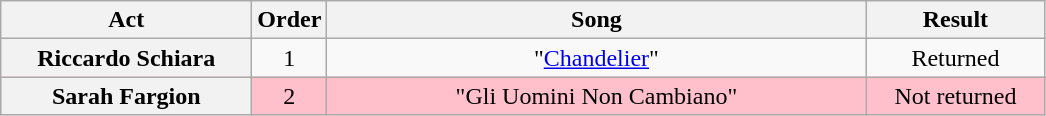<table class="wikitable plainrowheaders" style="text-align:center">
<tr>
<th scope="col" style="width:10em;">Act</th>
<th scope="col">Order</th>
<th scope="col" style="width:22em;">Song</th>
<th scope="col" style="width:7em;">Result</th>
</tr>
<tr>
<th scope="row">Riccardo Schiara</th>
<td>1</td>
<td>"<a href='#'>Chandelier</a>"</td>
<td>Returned</td>
</tr>
<tr style="background:pink;">
<th scope="row">Sarah Fargion</th>
<td>2</td>
<td>"Gli Uomini Non Cambiano"</td>
<td>Not returned</td>
</tr>
</table>
